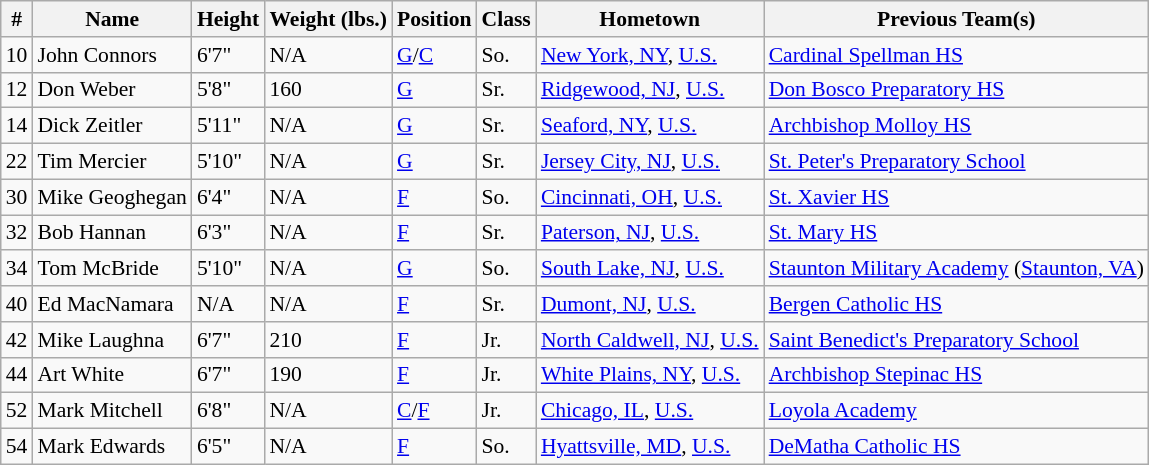<table class="wikitable" style="font-size: 90%">
<tr>
<th>#</th>
<th>Name</th>
<th>Height</th>
<th>Weight (lbs.)</th>
<th>Position</th>
<th>Class</th>
<th>Hometown</th>
<th>Previous Team(s)</th>
</tr>
<tr>
<td>10</td>
<td>John Connors</td>
<td>6'7"</td>
<td>N/A</td>
<td><a href='#'>G</a>/<a href='#'>C</a></td>
<td>So.</td>
<td><a href='#'>New York, NY</a>, <a href='#'>U.S.</a></td>
<td><a href='#'>Cardinal Spellman HS</a></td>
</tr>
<tr>
<td>12</td>
<td>Don Weber</td>
<td>5'8"</td>
<td>160</td>
<td><a href='#'>G</a></td>
<td>Sr.</td>
<td><a href='#'>Ridgewood, NJ</a>, <a href='#'>U.S.</a></td>
<td><a href='#'>Don Bosco Preparatory HS</a></td>
</tr>
<tr>
<td>14</td>
<td>Dick Zeitler</td>
<td>5'11"</td>
<td>N/A</td>
<td><a href='#'>G</a></td>
<td>Sr.</td>
<td><a href='#'>Seaford, NY</a>, <a href='#'>U.S.</a></td>
<td><a href='#'>Archbishop Molloy HS</a></td>
</tr>
<tr>
<td>22</td>
<td>Tim Mercier</td>
<td>5'10"</td>
<td>N/A</td>
<td><a href='#'>G</a></td>
<td>Sr.</td>
<td><a href='#'>Jersey City, NJ</a>, <a href='#'>U.S.</a></td>
<td><a href='#'>St. Peter's Preparatory School</a></td>
</tr>
<tr>
<td>30</td>
<td>Mike Geoghegan</td>
<td>6'4"</td>
<td>N/A</td>
<td><a href='#'>F</a></td>
<td>So.</td>
<td><a href='#'>Cincinnati, OH</a>, <a href='#'>U.S.</a></td>
<td><a href='#'>St. Xavier HS</a></td>
</tr>
<tr>
<td>32</td>
<td>Bob Hannan</td>
<td>6'3"</td>
<td>N/A</td>
<td><a href='#'>F</a></td>
<td>Sr.</td>
<td><a href='#'>Paterson, NJ</a>, <a href='#'>U.S.</a></td>
<td><a href='#'>St. Mary HS</a></td>
</tr>
<tr>
<td>34</td>
<td>Tom McBride</td>
<td>5'10"</td>
<td>N/A</td>
<td><a href='#'>G</a></td>
<td>So.</td>
<td><a href='#'>South Lake, NJ</a>, <a href='#'>U.S.</a></td>
<td><a href='#'>Staunton Military Academy</a> (<a href='#'>Staunton, VA</a>)</td>
</tr>
<tr>
<td>40</td>
<td>Ed MacNamara</td>
<td>N/A</td>
<td>N/A</td>
<td><a href='#'>F</a></td>
<td>Sr.</td>
<td><a href='#'>Dumont, NJ</a>, <a href='#'>U.S.</a></td>
<td><a href='#'>Bergen Catholic HS</a></td>
</tr>
<tr>
<td>42</td>
<td>Mike Laughna</td>
<td>6'7"</td>
<td>210</td>
<td><a href='#'>F</a></td>
<td>Jr.</td>
<td><a href='#'>North Caldwell, NJ</a>, <a href='#'>U.S.</a></td>
<td><a href='#'>Saint Benedict's Preparatory School</a></td>
</tr>
<tr>
<td>44</td>
<td>Art White</td>
<td>6'7"</td>
<td>190</td>
<td><a href='#'>F</a></td>
<td>Jr.</td>
<td><a href='#'>White Plains, NY</a>, <a href='#'>U.S.</a></td>
<td><a href='#'>Archbishop Stepinac HS</a></td>
</tr>
<tr>
<td>52</td>
<td>Mark Mitchell</td>
<td>6'8"</td>
<td>N/A</td>
<td><a href='#'>C</a>/<a href='#'>F</a></td>
<td>Jr.</td>
<td><a href='#'>Chicago, IL</a>, <a href='#'>U.S.</a></td>
<td><a href='#'>Loyola Academy</a></td>
</tr>
<tr>
<td>54</td>
<td>Mark Edwards</td>
<td>6'5"</td>
<td>N/A</td>
<td><a href='#'>F</a></td>
<td>So.</td>
<td><a href='#'>Hyattsville, MD</a>, <a href='#'>U.S.</a></td>
<td><a href='#'>DeMatha Catholic HS</a></td>
</tr>
</table>
